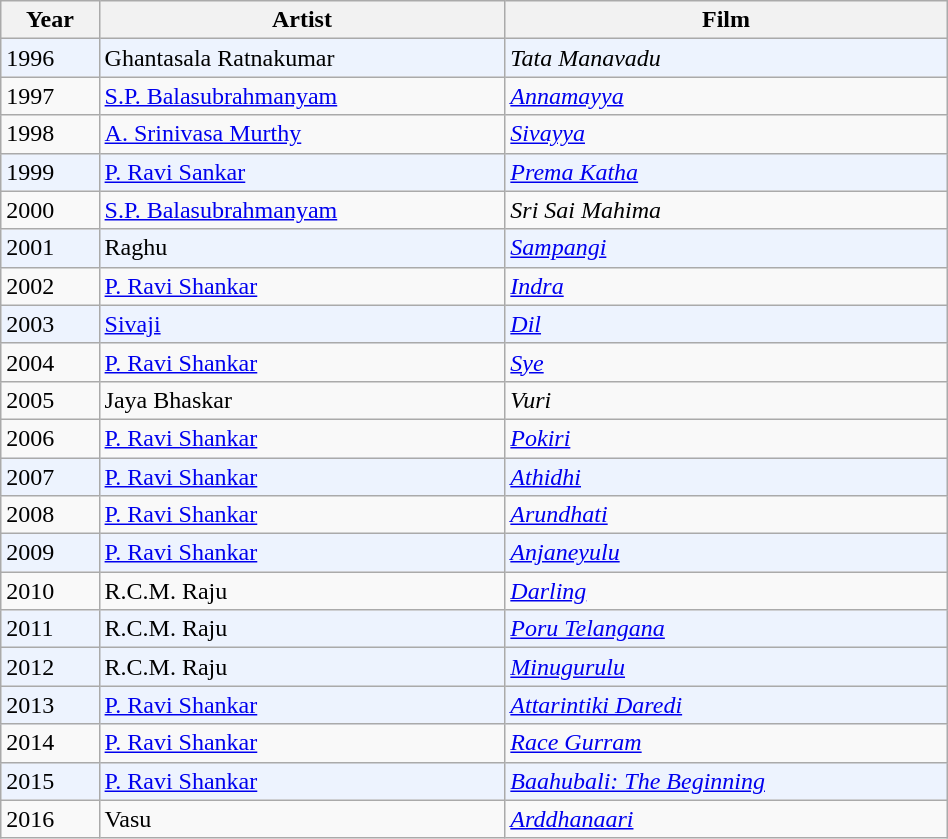<table class="wikitable sortable" border="0" width="50%">
<tr>
<th>Year</th>
<th>Artist</th>
<th>Film</th>
</tr>
<tr bgcolor=#edf3fe>
<td>1996</td>
<td>Ghantasala Ratnakumar</td>
<td><em>Tata Manavadu</em></td>
</tr>
<tr>
<td>1997</td>
<td><a href='#'>S.P. Balasubrahmanyam</a></td>
<td><em><a href='#'>Annamayya</a></em></td>
</tr>
<tr>
<td>1998</td>
<td><a href='#'>A. Srinivasa Murthy</a></td>
<td><em><a href='#'>Sivayya</a></em></td>
</tr>
<tr bgcolor=#edf3fe>
<td>1999</td>
<td><a href='#'>P. Ravi Sankar</a></td>
<td><em><a href='#'>Prema Katha</a></em></td>
</tr>
<tr>
<td>2000</td>
<td><a href='#'>S.P. Balasubrahmanyam</a></td>
<td><em>Sri Sai Mahima</em></td>
</tr>
<tr bgcolor=#edf3fe>
<td>2001</td>
<td>Raghu</td>
<td><em><a href='#'>Sampangi</a></em></td>
</tr>
<tr>
<td>2002</td>
<td><a href='#'>P. Ravi Shankar</a></td>
<td><em><a href='#'>Indra</a></em></td>
</tr>
<tr bgcolor=#edf3fe>
<td>2003</td>
<td><a href='#'>Sivaji</a></td>
<td><em><a href='#'>Dil</a></em></td>
</tr>
<tr>
<td>2004</td>
<td><a href='#'>P. Ravi Shankar</a></td>
<td><em><a href='#'>Sye</a></em></td>
</tr>
<tr>
<td>2005</td>
<td>Jaya Bhaskar</td>
<td><em>Vuri</em></td>
</tr>
<tr>
<td>2006</td>
<td><a href='#'>P. Ravi Shankar</a></td>
<td><em><a href='#'>Pokiri</a></em></td>
</tr>
<tr bgcolor=#edf3fe>
<td>2007</td>
<td><a href='#'>P. Ravi Shankar</a></td>
<td><em><a href='#'>Athidhi</a></em></td>
</tr>
<tr>
<td>2008</td>
<td><a href='#'>P. Ravi Shankar</a></td>
<td><em><a href='#'>Arundhati</a></em></td>
</tr>
<tr bgcolor=#edf3fe>
<td>2009</td>
<td><a href='#'>P. Ravi Shankar</a></td>
<td><em><a href='#'>Anjaneyulu</a></em></td>
</tr>
<tr>
<td>2010</td>
<td>R.C.M. Raju</td>
<td><em><a href='#'>Darling</a></em></td>
</tr>
<tr bgcolor=#edf3fe>
<td>2011</td>
<td>R.C.M. Raju</td>
<td><em><a href='#'>Poru Telangana</a></em></td>
</tr>
<tr bgcolor=#edf3fe>
<td>2012</td>
<td>R.C.M. Raju</td>
<td><em><a href='#'>Minugurulu</a></em></td>
</tr>
<tr bgcolor=#edf3fe>
<td>2013</td>
<td><a href='#'>P. Ravi Shankar</a></td>
<td><em><a href='#'>Attarintiki Daredi</a></em></td>
</tr>
<tr>
<td>2014</td>
<td><a href='#'>P. Ravi Shankar</a></td>
<td><em><a href='#'>Race Gurram</a></em></td>
</tr>
<tr bgcolor=#edf3fe>
<td>2015</td>
<td><a href='#'>P. Ravi Shankar</a></td>
<td><em><a href='#'>Baahubali: The Beginning</a></em></td>
</tr>
<tr>
<td>2016</td>
<td>Vasu</td>
<td><em><a href='#'>Arddhanaari</a></em></td>
</tr>
</table>
